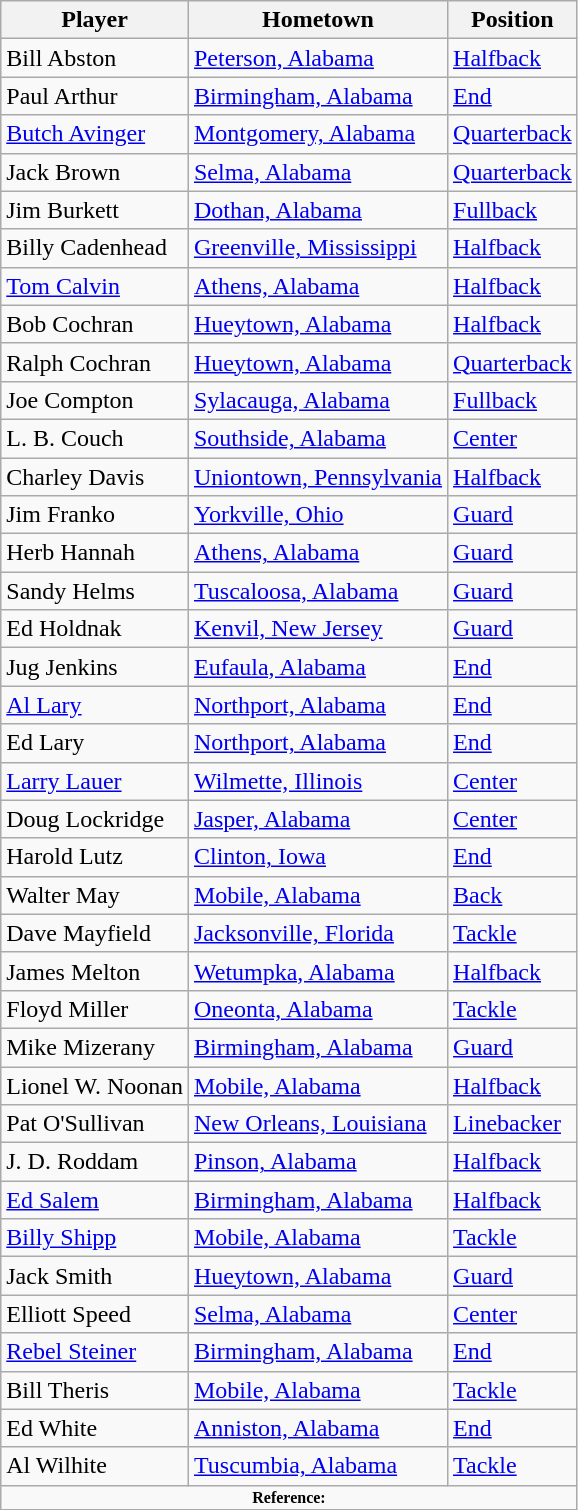<table class="wikitable" border="1">
<tr ;>
<th>Player</th>
<th>Hometown</th>
<th>Position</th>
</tr>
<tr>
<td>Bill Abston</td>
<td><a href='#'>Peterson, Alabama</a></td>
<td><a href='#'>Halfback</a></td>
</tr>
<tr>
<td>Paul Arthur</td>
<td><a href='#'>Birmingham, Alabama</a></td>
<td><a href='#'>End</a></td>
</tr>
<tr>
<td><a href='#'>Butch Avinger</a></td>
<td><a href='#'>Montgomery, Alabama</a></td>
<td><a href='#'>Quarterback</a></td>
</tr>
<tr>
<td>Jack Brown</td>
<td><a href='#'>Selma, Alabama</a></td>
<td><a href='#'>Quarterback</a></td>
</tr>
<tr>
<td>Jim Burkett</td>
<td><a href='#'>Dothan, Alabama</a></td>
<td><a href='#'>Fullback</a></td>
</tr>
<tr>
<td>Billy Cadenhead</td>
<td><a href='#'>Greenville, Mississippi</a></td>
<td><a href='#'>Halfback</a></td>
</tr>
<tr>
<td><a href='#'>Tom Calvin</a></td>
<td><a href='#'>Athens, Alabama</a></td>
<td><a href='#'>Halfback</a></td>
</tr>
<tr>
<td>Bob Cochran</td>
<td><a href='#'>Hueytown, Alabama</a></td>
<td><a href='#'>Halfback</a></td>
</tr>
<tr>
<td>Ralph Cochran</td>
<td><a href='#'>Hueytown, Alabama</a></td>
<td><a href='#'>Quarterback</a></td>
</tr>
<tr>
<td>Joe Compton</td>
<td><a href='#'>Sylacauga, Alabama</a></td>
<td><a href='#'>Fullback</a></td>
</tr>
<tr>
<td>L. B. Couch</td>
<td><a href='#'>Southside, Alabama</a></td>
<td><a href='#'>Center</a></td>
</tr>
<tr>
<td>Charley Davis</td>
<td><a href='#'>Uniontown, Pennsylvania</a></td>
<td><a href='#'>Halfback</a></td>
</tr>
<tr>
<td>Jim Franko</td>
<td><a href='#'>Yorkville, Ohio</a></td>
<td><a href='#'>Guard</a></td>
</tr>
<tr>
<td>Herb Hannah</td>
<td><a href='#'>Athens, Alabama</a></td>
<td><a href='#'>Guard</a></td>
</tr>
<tr>
<td>Sandy Helms</td>
<td><a href='#'>Tuscaloosa, Alabama</a></td>
<td><a href='#'>Guard</a></td>
</tr>
<tr>
<td>Ed Holdnak</td>
<td><a href='#'>Kenvil, New Jersey</a></td>
<td><a href='#'>Guard</a></td>
</tr>
<tr>
<td>Jug Jenkins</td>
<td><a href='#'>Eufaula, Alabama</a></td>
<td><a href='#'>End</a></td>
</tr>
<tr>
<td><a href='#'>Al Lary</a></td>
<td><a href='#'>Northport, Alabama</a></td>
<td><a href='#'>End</a></td>
</tr>
<tr>
<td>Ed Lary</td>
<td><a href='#'>Northport, Alabama</a></td>
<td><a href='#'>End</a></td>
</tr>
<tr>
<td><a href='#'>Larry Lauer</a></td>
<td><a href='#'>Wilmette, Illinois</a></td>
<td><a href='#'>Center</a></td>
</tr>
<tr>
<td>Doug Lockridge</td>
<td><a href='#'>Jasper, Alabama</a></td>
<td><a href='#'>Center</a></td>
</tr>
<tr>
<td>Harold Lutz</td>
<td><a href='#'>Clinton, Iowa</a></td>
<td><a href='#'>End</a></td>
</tr>
<tr>
<td>Walter May</td>
<td><a href='#'>Mobile, Alabama</a></td>
<td><a href='#'>Back</a></td>
</tr>
<tr>
<td>Dave Mayfield</td>
<td><a href='#'>Jacksonville, Florida</a></td>
<td><a href='#'>Tackle</a></td>
</tr>
<tr>
<td>James Melton</td>
<td><a href='#'>Wetumpka, Alabama</a></td>
<td><a href='#'>Halfback</a></td>
</tr>
<tr>
<td>Floyd Miller</td>
<td><a href='#'>Oneonta, Alabama</a></td>
<td><a href='#'>Tackle</a></td>
</tr>
<tr>
<td>Mike Mizerany</td>
<td><a href='#'>Birmingham, Alabama</a></td>
<td><a href='#'>Guard</a></td>
</tr>
<tr>
<td>Lionel W. Noonan</td>
<td><a href='#'>Mobile, Alabama</a></td>
<td><a href='#'>Halfback</a></td>
</tr>
<tr>
<td>Pat O'Sullivan</td>
<td><a href='#'>New Orleans, Louisiana</a></td>
<td><a href='#'>Linebacker</a></td>
</tr>
<tr>
<td>J. D. Roddam</td>
<td><a href='#'>Pinson, Alabama</a></td>
<td><a href='#'>Halfback</a></td>
</tr>
<tr>
<td><a href='#'>Ed Salem</a></td>
<td><a href='#'>Birmingham, Alabama</a></td>
<td><a href='#'>Halfback</a></td>
</tr>
<tr>
<td><a href='#'>Billy Shipp</a></td>
<td><a href='#'>Mobile, Alabama</a></td>
<td><a href='#'>Tackle</a></td>
</tr>
<tr>
<td>Jack Smith</td>
<td><a href='#'>Hueytown, Alabama</a></td>
<td><a href='#'>Guard</a></td>
</tr>
<tr>
<td>Elliott Speed</td>
<td><a href='#'>Selma, Alabama</a></td>
<td><a href='#'>Center</a></td>
</tr>
<tr>
<td><a href='#'>Rebel Steiner</a></td>
<td><a href='#'>Birmingham, Alabama</a></td>
<td><a href='#'>End</a></td>
</tr>
<tr>
<td>Bill Theris</td>
<td><a href='#'>Mobile, Alabama</a></td>
<td><a href='#'>Tackle</a></td>
</tr>
<tr>
<td>Ed White</td>
<td><a href='#'>Anniston, Alabama</a></td>
<td><a href='#'>End</a></td>
</tr>
<tr>
<td>Al Wilhite</td>
<td><a href='#'>Tuscumbia, Alabama</a></td>
<td><a href='#'>Tackle</a></td>
</tr>
<tr>
<td colspan="3" style="font-size: 8pt" align="center"><strong>Reference:</strong></td>
</tr>
</table>
